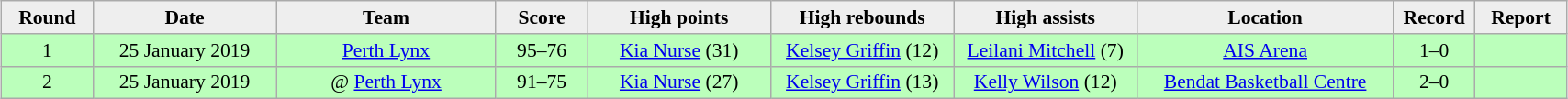<table class="wikitable" style="font-size:90%; text-align: center; width: 90%; margin:1em auto;">
<tr>
<th style="background:#eee; width: 5%;">Round</th>
<th style="background:#eee; width: 10%;">Date</th>
<th style="background:#eee; width: 12%;">Team</th>
<th style="background:#eee; width: 5%;">Score</th>
<th style="background:#eee; width: 10%;">High points</th>
<th style="background:#eee; width: 10%;">High rebounds</th>
<th style="background:#eee; width: 10%;">High assists</th>
<th style="background:#eee; width: 14%;">Location</th>
<th style="background:#eee; width: 4%;">Record</th>
<th style="background:#eee; width: 5%;">Report</th>
</tr>
<tr style="background:#bfb;">
<td>1</td>
<td>25 January 2019</td>
<td><a href='#'>Perth Lynx</a></td>
<td>95–76</td>
<td><a href='#'>Kia Nurse</a> (31)</td>
<td><a href='#'>Kelsey Griffin</a> (12)</td>
<td><a href='#'>Leilani Mitchell</a> (7)</td>
<td><a href='#'>AIS Arena</a></td>
<td>1–0</td>
<td></td>
</tr>
<tr style="background:#bfb;">
<td>2</td>
<td>25 January 2019</td>
<td>@ <a href='#'>Perth Lynx</a></td>
<td>91–75</td>
<td><a href='#'>Kia Nurse</a> (27)</td>
<td><a href='#'>Kelsey Griffin</a> (13)</td>
<td><a href='#'>Kelly Wilson</a> (12)</td>
<td><a href='#'>Bendat Basketball Centre</a></td>
<td>2–0</td>
<td></td>
</tr>
</table>
